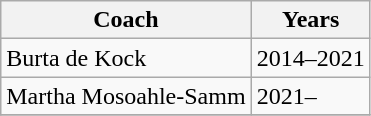<table class="wikitable collapsible">
<tr>
<th>Coach</th>
<th>Years</th>
</tr>
<tr>
<td>Burta de Kock</td>
<td>2014–2021</td>
</tr>
<tr>
<td>Martha Mosoahle-Samm</td>
<td>2021–</td>
</tr>
<tr>
</tr>
</table>
